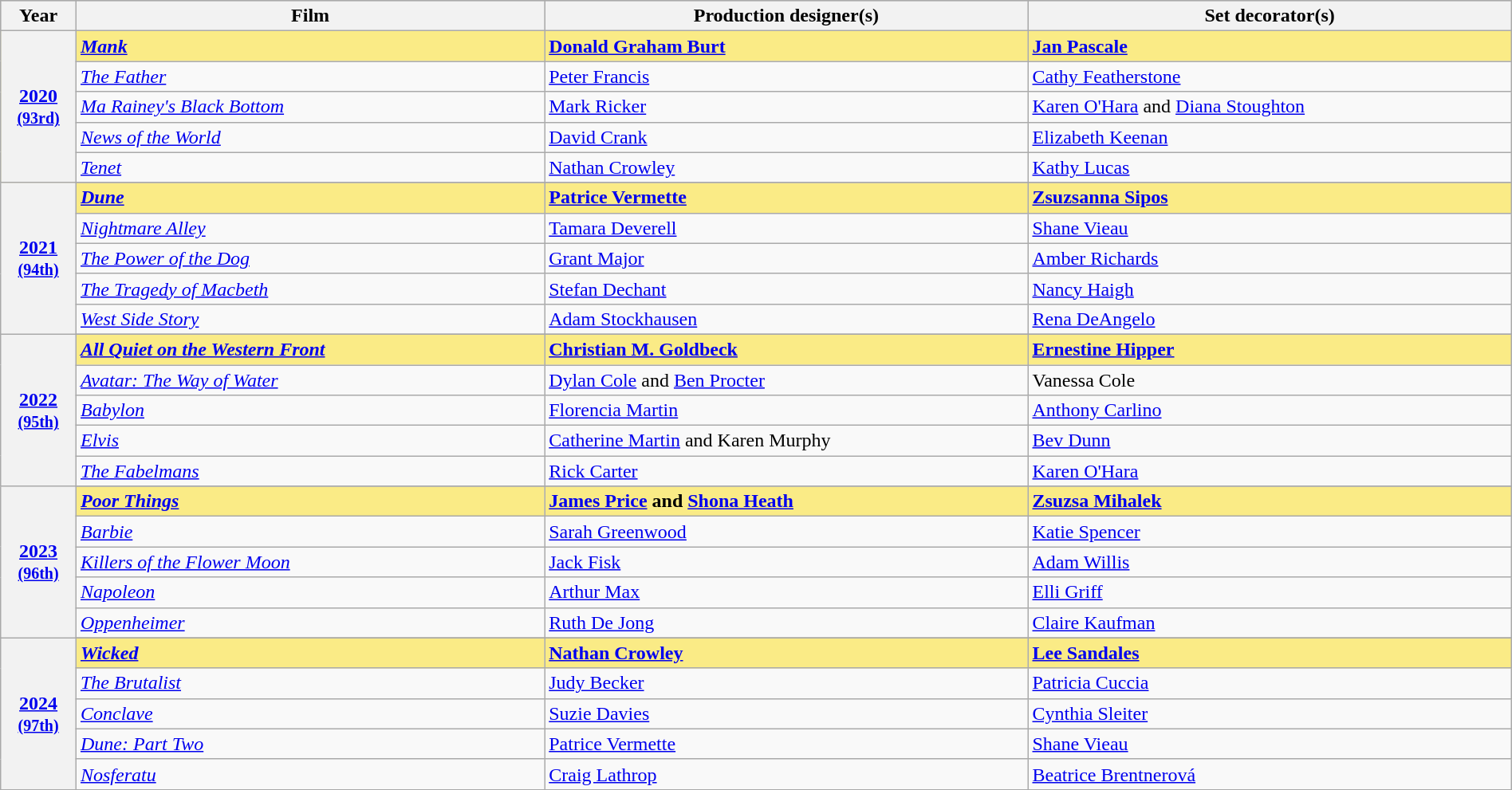<table class="wikitable" style="width:100%">
<tr bgcolor="#bebebe">
<th width="5%">Year</th>
<th width="31%">Film</th>
<th width="32%">Production designer(s)</th>
<th width="32%">Set decorator(s)</th>
</tr>
<tr style="background:#FAEB86">
<th rowspan="5"><a href='#'>2020</a><br><small><a href='#'>(93rd)</a></small> <br></th>
<td><strong><em><a href='#'>Mank</a></em></strong></td>
<td><strong><a href='#'>Donald Graham Burt</a></strong></td>
<td><strong><a href='#'>Jan Pascale</a></strong></td>
</tr>
<tr>
<td><em><a href='#'>The Father</a></em></td>
<td><a href='#'>Peter Francis</a></td>
<td><a href='#'>Cathy Featherstone</a></td>
</tr>
<tr>
<td><em><a href='#'>Ma Rainey's Black Bottom</a></em></td>
<td><a href='#'>Mark Ricker</a></td>
<td><a href='#'>Karen O'Hara</a> and <a href='#'>Diana Stoughton</a></td>
</tr>
<tr>
<td><em><a href='#'>News of the World</a></em></td>
<td><a href='#'>David Crank</a></td>
<td><a href='#'>Elizabeth Keenan</a></td>
</tr>
<tr>
<td><em><a href='#'>Tenet</a></em></td>
<td><a href='#'>Nathan Crowley</a></td>
<td><a href='#'>Kathy Lucas</a></td>
</tr>
<tr>
<th rowspan="6" style="text-align:center"><a href='#'>2021</a><br><small><a href='#'>(94th)</a></small> <br></th>
</tr>
<tr style="background:#FAEB86">
<td><strong><em><a href='#'>Dune</a></em></strong></td>
<td><strong><a href='#'>Patrice Vermette</a></strong></td>
<td><strong><a href='#'>Zsuzsanna Sipos</a></strong></td>
</tr>
<tr>
<td><em><a href='#'>Nightmare Alley</a></em></td>
<td><a href='#'>Tamara Deverell</a></td>
<td><a href='#'>Shane Vieau</a></td>
</tr>
<tr>
<td><em><a href='#'>The Power of the Dog</a></em></td>
<td><a href='#'>Grant Major</a></td>
<td><a href='#'>Amber Richards</a></td>
</tr>
<tr>
<td><em><a href='#'>The Tragedy of Macbeth</a></em></td>
<td><a href='#'>Stefan Dechant</a></td>
<td><a href='#'>Nancy Haigh</a></td>
</tr>
<tr>
<td><em><a href='#'>West Side Story</a></em></td>
<td><a href='#'>Adam Stockhausen</a></td>
<td><a href='#'>Rena DeAngelo</a></td>
</tr>
<tr>
<th rowspan="6" style="text-align:center"><a href='#'>2022</a><br><small><a href='#'>(95th)</a></small> <br></th>
</tr>
<tr style="background:#FAEB86">
<td><strong><em><a href='#'>All Quiet on the Western Front</a></em></strong></td>
<td><strong><a href='#'>Christian M. Goldbeck</a></strong></td>
<td><strong><a href='#'>Ernestine Hipper</a></strong></td>
</tr>
<tr>
<td><em><a href='#'>Avatar: The Way of Water</a></em></td>
<td><a href='#'>Dylan Cole</a> and <a href='#'>Ben Procter</a></td>
<td>Vanessa Cole</td>
</tr>
<tr>
<td><em><a href='#'>Babylon</a></em></td>
<td><a href='#'>Florencia Martin</a></td>
<td><a href='#'>Anthony Carlino</a></td>
</tr>
<tr>
<td><em><a href='#'>Elvis</a></em></td>
<td><a href='#'>Catherine Martin</a> and Karen Murphy</td>
<td><a href='#'>Bev Dunn</a></td>
</tr>
<tr>
<td><em><a href='#'>The Fabelmans</a></em></td>
<td><a href='#'>Rick Carter</a></td>
<td><a href='#'>Karen O'Hara</a></td>
</tr>
<tr>
<th rowspan="6" style="text-align:center"><a href='#'>2023</a><br><small><a href='#'>(96th)</a></small> <br></th>
</tr>
<tr style="background:#FAEB86">
<td><strong><em><a href='#'>Poor Things</a></em></strong></td>
<td><strong><a href='#'>James Price</a> and <a href='#'>Shona Heath</a></strong></td>
<td><strong><a href='#'>Zsuzsa Mihalek</a></strong></td>
</tr>
<tr>
<td><em><a href='#'>Barbie</a></em></td>
<td><a href='#'>Sarah Greenwood</a></td>
<td><a href='#'>Katie Spencer</a></td>
</tr>
<tr>
<td><em><a href='#'>Killers of the Flower Moon</a></em></td>
<td><a href='#'>Jack Fisk</a></td>
<td><a href='#'>Adam Willis</a></td>
</tr>
<tr>
<td><em><a href='#'>Napoleon</a></em></td>
<td><a href='#'>Arthur Max</a></td>
<td><a href='#'>Elli Griff</a></td>
</tr>
<tr>
<td><em><a href='#'>Oppenheimer</a></em></td>
<td><a href='#'>Ruth De Jong</a></td>
<td><a href='#'>Claire Kaufman</a></td>
</tr>
<tr>
<th rowspan="7" style="text-align:center"><a href='#'>2024</a><br><small><a href='#'>(97th)</a></small> <br></th>
</tr>
<tr style="background:#FAEB86">
<td><strong><em><a href='#'>Wicked</a></em></strong></td>
<td><strong><a href='#'>Nathan Crowley</a></strong></td>
<td><strong><a href='#'>Lee Sandales</a></strong></td>
</tr>
<tr>
<td><em><a href='#'>The Brutalist</a></em></td>
<td><a href='#'>Judy Becker</a></td>
<td><a href='#'>Patricia Cuccia</a></td>
</tr>
<tr>
<td><em><a href='#'>Conclave</a></em></td>
<td><a href='#'>Suzie Davies</a></td>
<td><a href='#'>Cynthia Sleiter</a></td>
</tr>
<tr>
<td><em><a href='#'>Dune: Part Two</a></em></td>
<td><a href='#'>Patrice Vermette</a></td>
<td><a href='#'>Shane Vieau</a></td>
</tr>
<tr>
<td><em><a href='#'>Nosferatu</a></em></td>
<td><a href='#'>Craig Lathrop</a></td>
<td><a href='#'>Beatrice Brentnerová</a></td>
</tr>
</table>
